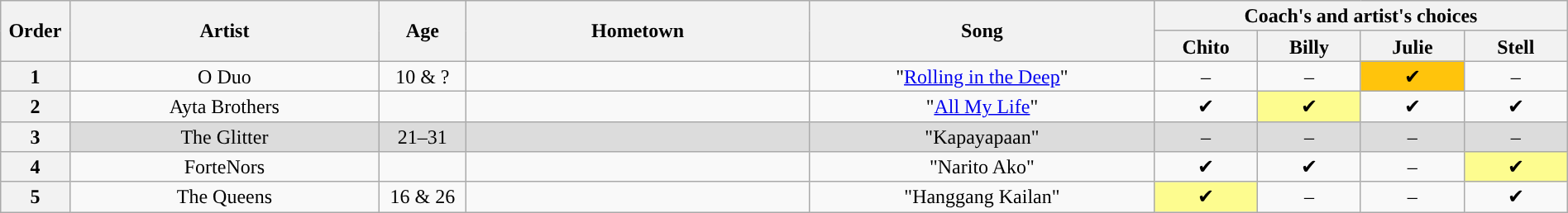<table class="wikitable" style="text-align:center; line-height:17px; width:100%">
<tr>
<th scope=col rowspan=2 style="width:4%">Order</th>
<th scope=col rowspan=2 style="width:18%">Artist</th>
<th scope=col rowspan=2 style="width:5%">Age</th>
<th scope=col rowspan=2 style="width:20%">Hometown</th>
<th scope=col rowspan=2 style="width:20%">Song</th>
<th scope=col colspan=4 style="width:24%">Coach's and artist's choices</th>
</tr>
<tr>
<th style="width:6%">Chito</th>
<th style="width:6%">Billy</th>
<th style="width:6%">Julie</th>
<th style="width:6%">Stell</th>
</tr>
<tr>
<th>1</th>
<td>O Duo</td>
<td>10 & ?</td>
<td></td>
<td>"<a href='#'>Rolling in the Deep</a>"</td>
<td>–</td>
<td>–</td>
<td style="background:#ffc40c">✔</td>
<td>–</td>
</tr>
<tr>
<th>2</th>
<td>Ayta Brothers</td>
<td></td>
<td></td>
<td>"<a href='#'>All My Life</a>"</td>
<td>✔</td>
<td style="background:#fdfc8f">✔</td>
<td>✔</td>
<td>✔</td>
</tr>
<tr style="background:#dcdcdc">
<th>3</th>
<td>The Glitter</td>
<td>21–31</td>
<td></td>
<td>"Kapayapaan"</td>
<td>–</td>
<td>–</td>
<td>–</td>
<td>–</td>
</tr>
<tr>
<th>4</th>
<td>ForteNors</td>
<td></td>
<td></td>
<td>"Narito Ako"</td>
<td>✔</td>
<td>✔</td>
<td>–</td>
<td style="background:#fdfc8f">✔</td>
</tr>
<tr>
<th>5</th>
<td>The Queens</td>
<td>16 & 26</td>
<td></td>
<td>"Hanggang Kailan"</td>
<td style="background:#fdfc8f">✔</td>
<td>–</td>
<td>–</td>
<td>✔</td>
</tr>
</table>
